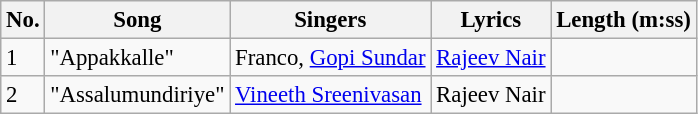<table class="wikitable" style="font-size:95%;">
<tr>
<th>No.</th>
<th>Song</th>
<th>Singers</th>
<th>Lyrics</th>
<th>Length (m:ss)</th>
</tr>
<tr>
<td>1</td>
<td>"Appakkalle"</td>
<td>Franco, <a href='#'>Gopi Sundar</a></td>
<td><a href='#'>Rajeev Nair</a></td>
<td></td>
</tr>
<tr>
<td>2</td>
<td>"Assalumundiriye"</td>
<td><a href='#'>Vineeth Sreenivasan</a></td>
<td>Rajeev Nair</td>
<td></td>
</tr>
</table>
